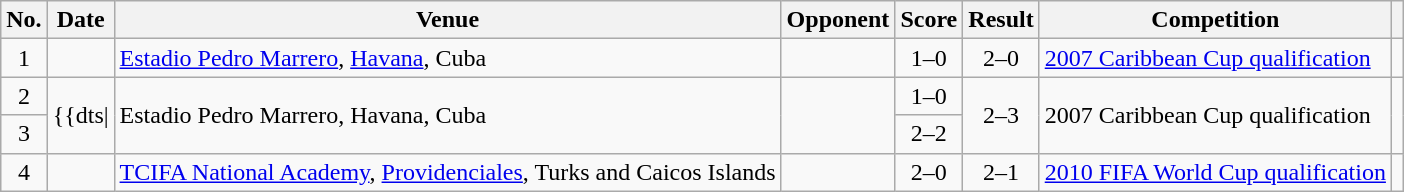<table class="wikitable sortable">
<tr>
<th scope="col">No.</th>
<th scope="col">Date</th>
<th scope="col">Venue</th>
<th scope="col">Opponent</th>
<th scope="col">Score</th>
<th scope="col">Result</th>
<th scope="col">Competition</th>
<th scope="col" class="unsortable"></th>
</tr>
<tr>
<td style="text-align:center">1</td>
<td></td>
<td><a href='#'>Estadio Pedro Marrero</a>, <a href='#'>Havana</a>, Cuba</td>
<td></td>
<td style="text-align:center">1–0</td>
<td style="text-align:center">2–0</td>
<td><a href='#'>2007 Caribbean Cup qualification</a></td>
<td></td>
</tr>
<tr>
<td style="text-align:center">2</td>
<td rowspan="2">{{dts|</td>
<td rowspan="2">Estadio Pedro Marrero, Havana, Cuba</td>
<td rowspan="2"></td>
<td style="text-align:center">1–0</td>
<td rowspan="2" style="text-align:center">2–3</td>
<td rowspan="2">2007 Caribbean Cup qualification</td>
<td rowspan="2"></td>
</tr>
<tr>
<td style="text-align:center">3</td>
<td style="text-align:center">2–2</td>
</tr>
<tr>
<td style="text-align:center">4</td>
<td></td>
<td><a href='#'>TCIFA National Academy</a>, <a href='#'>Providenciales</a>, Turks and Caicos Islands</td>
<td></td>
<td style="text-align:center">2–0</td>
<td style="text-align:center">2–1</td>
<td><a href='#'>2010 FIFA World Cup qualification</a></td>
<td></td>
</tr>
</table>
